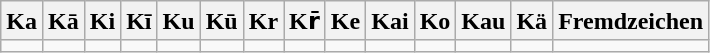<table class="wikitable">
<tr>
<th>Ka</th>
<th>Kā</th>
<th>Ki</th>
<th>Kī</th>
<th>Ku</th>
<th>Kū</th>
<th>Kr</th>
<th>Kr̄</th>
<th>Ke</th>
<th>Kai</th>
<th>Ko</th>
<th>Kau</th>
<th>Kä</th>
<th>Fremdzeichen</th>
</tr>
<tr>
<td></td>
<td></td>
<td></td>
<td></td>
<td></td>
<td></td>
<td></td>
<td></td>
<td></td>
<td></td>
<td></td>
<td></td>
<td></td>
<td></td>
</tr>
</table>
